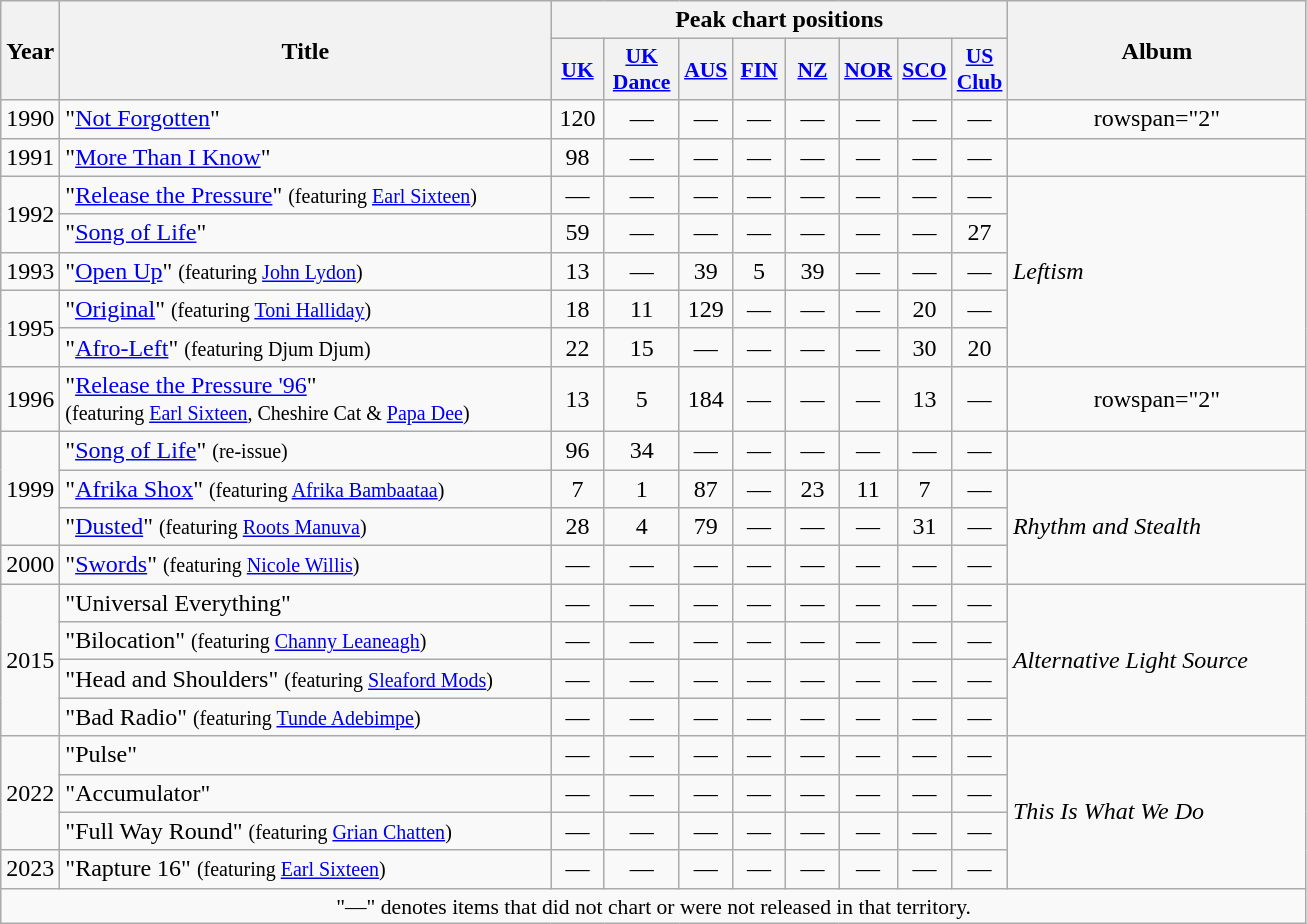<table class="wikitable" style="text-align:center;">
<tr>
<th rowspan="2" style="width:2em;">Year</th>
<th rowspan="2" style="width:20em;">Title</th>
<th colspan="8">Peak chart positions</th>
<th rowspan="2" style="width:12em;">Album</th>
</tr>
<tr>
<th style="width:2em;font-size:90%;"><a href='#'>UK</a><br></th>
<th style="width:3em;font-size:90%;"><a href='#'>UK<br>Dance</a><br></th>
<th style="width:2em;font-size:90%;"><a href='#'>AUS</a><br></th>
<th style="width:2em;font-size:90%;"><a href='#'>FIN</a><br></th>
<th style="width:2em;font-size:90%;"><a href='#'>NZ</a><br></th>
<th style="width:2em;font-size:90%;"><a href='#'>NOR</a><br></th>
<th style="width:2em;font-size:90%;"><a href='#'>SCO</a><br></th>
<th style="width:2em;font-size:90%;"><a href='#'>US<br>Club</a><br></th>
</tr>
<tr>
<td>1990</td>
<td style="text-align:left;">"<a href='#'>Not Forgotten</a>"</td>
<td>120</td>
<td>—</td>
<td>—</td>
<td>—</td>
<td>—</td>
<td>—</td>
<td>—</td>
<td>—</td>
<td>rowspan="2" </td>
</tr>
<tr>
<td>1991</td>
<td style="text-align:left;">"<a href='#'>More Than I Know</a>"</td>
<td>98</td>
<td>—</td>
<td>—</td>
<td>—</td>
<td>—</td>
<td>—</td>
<td>—</td>
<td>—</td>
</tr>
<tr>
<td rowspan="2">1992</td>
<td style="text-align:left;">"<a href='#'>Release the Pressure</a>" <small>(featuring <a href='#'>Earl Sixteen</a>)</small></td>
<td>—</td>
<td>—</td>
<td>—</td>
<td>—</td>
<td>—</td>
<td>—</td>
<td>—</td>
<td>—</td>
<td style="text-align:left;" rowspan="5"><em>Leftism</em></td>
</tr>
<tr>
<td style="text-align:left;">"<a href='#'>Song of Life</a>"</td>
<td>59</td>
<td>—</td>
<td>—</td>
<td>—</td>
<td>—</td>
<td>—</td>
<td>—</td>
<td>27</td>
</tr>
<tr>
<td>1993</td>
<td style="text-align:left;">"<a href='#'>Open Up</a>" <small>(featuring <a href='#'>John Lydon</a>)</small></td>
<td>13</td>
<td>—</td>
<td>39</td>
<td>5</td>
<td>39</td>
<td>—</td>
<td>—</td>
<td>—</td>
</tr>
<tr>
<td rowspan="2">1995</td>
<td style="text-align:left;">"<a href='#'>Original</a>" <small>(featuring <a href='#'>Toni Halliday</a>)</small></td>
<td>18</td>
<td>11</td>
<td>129</td>
<td>—</td>
<td>—</td>
<td>—</td>
<td>20</td>
<td>—</td>
</tr>
<tr>
<td style="text-align:left;">"<a href='#'>Afro-Left</a>" <small>(featuring Djum Djum)</small></td>
<td>22</td>
<td>15</td>
<td>—</td>
<td>—</td>
<td>—</td>
<td>—</td>
<td>30</td>
<td>20</td>
</tr>
<tr>
<td>1996</td>
<td style="text-align:left;">"<a href='#'>Release the Pressure '96</a>" <br><small>(featuring <a href='#'>Earl Sixteen</a>, Cheshire Cat & <a href='#'>Papa Dee</a>)</small></td>
<td>13</td>
<td>5</td>
<td>184</td>
<td>—</td>
<td>—</td>
<td>—</td>
<td>13</td>
<td>—</td>
<td>rowspan="2" </td>
</tr>
<tr>
<td rowspan="3">1999</td>
<td style="text-align:left;">"<a href='#'>Song of Life</a>" <small>(re-issue)</small></td>
<td>96</td>
<td>34</td>
<td>—</td>
<td>—</td>
<td>—</td>
<td>—</td>
<td>—</td>
<td>—</td>
</tr>
<tr>
<td style="text-align:left;">"<a href='#'>Afrika Shox</a>" <small>(featuring <a href='#'>Afrika Bambaataa</a>)</small></td>
<td>7</td>
<td>1</td>
<td>87</td>
<td>—</td>
<td>23</td>
<td>11</td>
<td>7</td>
<td>—</td>
<td style="text-align:left;" rowspan="3"><em>Rhythm and Stealth</em></td>
</tr>
<tr>
<td style="text-align:left;">"<a href='#'>Dusted</a>" <small>(featuring <a href='#'>Roots Manuva</a>)</small></td>
<td>28</td>
<td>4</td>
<td>79</td>
<td>—</td>
<td>—</td>
<td>—</td>
<td>31</td>
<td>—</td>
</tr>
<tr>
<td>2000</td>
<td style="text-align:left;">"<a href='#'>Swords</a>" <small>(featuring <a href='#'>Nicole Willis</a>)</small></td>
<td>—</td>
<td>—</td>
<td>—</td>
<td>—</td>
<td>—</td>
<td>—</td>
<td>—</td>
<td>—</td>
</tr>
<tr>
<td rowspan="4">2015</td>
<td style="text-align:left;">"Universal Everything"</td>
<td>—</td>
<td>—</td>
<td>—</td>
<td>—</td>
<td>—</td>
<td>—</td>
<td>—</td>
<td>—</td>
<td style="text-align:left;" rowspan="4"><em>Alternative Light Source</em></td>
</tr>
<tr>
<td style="text-align:left;">"Bilocation" <small>(featuring <a href='#'>Channy Leaneagh</a>)</small></td>
<td>—</td>
<td>—</td>
<td>—</td>
<td>—</td>
<td>—</td>
<td>—</td>
<td>—</td>
<td>—</td>
</tr>
<tr>
<td style="text-align:left;">"Head and Shoulders" <small>(featuring <a href='#'>Sleaford Mods</a>)</small></td>
<td>—</td>
<td>—</td>
<td>—</td>
<td>—</td>
<td>—</td>
<td>—</td>
<td>—</td>
<td>—</td>
</tr>
<tr>
<td style="text-align:left;">"Bad Radio" <small>(featuring <a href='#'>Tunde Adebimpe</a>)</small></td>
<td>—</td>
<td>—</td>
<td>—</td>
<td>—</td>
<td>—</td>
<td>—</td>
<td>—</td>
<td>—</td>
</tr>
<tr>
<td rowspan="3">2022</td>
<td style="text-align:left;">"Pulse"</td>
<td>—</td>
<td>—</td>
<td>—</td>
<td>—</td>
<td>—</td>
<td>—</td>
<td>—</td>
<td>—</td>
<td rowspan="4" style="text-align:left;"><em>This Is What We Do</em></td>
</tr>
<tr>
<td style="text-align:left;">"Accumulator"</td>
<td>—</td>
<td>—</td>
<td>—</td>
<td>—</td>
<td>—</td>
<td>—</td>
<td>—</td>
<td>—</td>
</tr>
<tr>
<td style="text-align:left;">"Full Way Round" <small>(featuring <a href='#'>Grian Chatten</a>)</small></td>
<td>—</td>
<td>—</td>
<td>—</td>
<td>—</td>
<td>—</td>
<td>—</td>
<td>—</td>
<td>—</td>
</tr>
<tr>
<td>2023</td>
<td style="text-align:left;">"Rapture 16" <small>(featuring <a href='#'>Earl Sixteen</a>)</small></td>
<td>—</td>
<td>—</td>
<td>—</td>
<td>—</td>
<td>—</td>
<td>—</td>
<td>—</td>
<td>—</td>
</tr>
<tr>
<td colspan="15" style="font-size:90%">"—" denotes items that did not chart or were not released in that territory.</td>
</tr>
</table>
